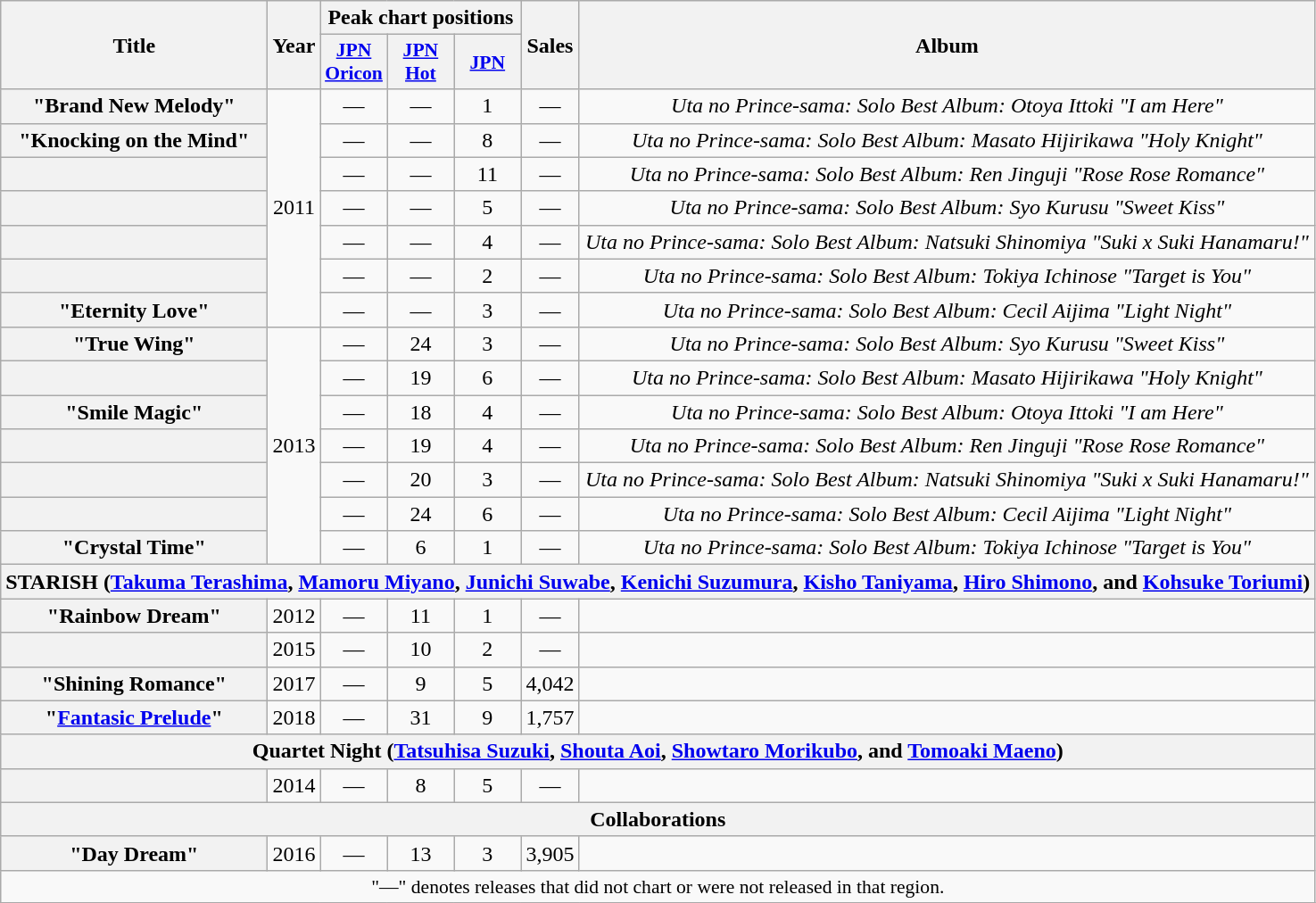<table class="wikitable plainrowheaders" style="text-align:center;">
<tr>
<th scope="col" rowspan="2" style="width:12em;">Title</th>
<th scope="col" rowspan="2">Year</th>
<th scope="col" colspan="3">Peak chart positions</th>
<th scope="col" rowspan="2">Sales</th>
<th scope="col" rowspan="2">Album</th>
</tr>
<tr>
<th scope="col" style="width:3em;font-size:90%;"><a href='#'>JPN<br>Oricon</a></th>
<th scope="col" style="width:3em;font-size:90%;"><a href='#'>JPN<br>Hot</a></th>
<th scope="col" style="width:3em;font-size:90%;"><a href='#'>JPN<br></a></th>
</tr>
<tr>
<th scope="row">"Brand New Melody"<br></th>
<td rowspan="7">2011</td>
<td>—</td>
<td>—</td>
<td>1</td>
<td>—</td>
<td><em>Uta no Prince-sama: Solo Best Album: Otoya Ittoki "I am Here"</em></td>
</tr>
<tr>
<th scope="row">"Knocking on the Mind"<br></th>
<td>—</td>
<td>—</td>
<td>8</td>
<td>—</td>
<td><em>Uta no Prince-sama: Solo Best Album: Masato Hijirikawa "Holy Knight"</em></td>
</tr>
<tr>
<th scope="row"><br></th>
<td>—</td>
<td>—</td>
<td>11</td>
<td>—</td>
<td><em>Uta no Prince-sama: Solo Best Album: Ren Jinguji "Rose Rose Romance"</em></td>
</tr>
<tr>
<th scope="row"><br></th>
<td>—</td>
<td>—</td>
<td>5</td>
<td>—</td>
<td><em>Uta no Prince-sama: Solo Best Album: Syo Kurusu "Sweet Kiss"</em></td>
</tr>
<tr>
<th scope="row"><br></th>
<td>—</td>
<td>—</td>
<td>4</td>
<td>—</td>
<td><em>Uta no Prince-sama: Solo Best Album: Natsuki Shinomiya "Suki x Suki Hanamaru!"</em></td>
</tr>
<tr>
<th scope="row"><br></th>
<td>—</td>
<td>—</td>
<td>2</td>
<td>—</td>
<td><em>Uta no Prince-sama: Solo Best Album: Tokiya Ichinose "Target is You"</em></td>
</tr>
<tr>
<th scope="row">"Eternity Love"<br></th>
<td>—</td>
<td>—</td>
<td>3</td>
<td>—</td>
<td><em>Uta no Prince-sama: Solo Best Album: Cecil Aijima "Light Night"</em></td>
</tr>
<tr>
<th scope="row">"True Wing"<br></th>
<td rowspan="7">2013</td>
<td>—</td>
<td>24</td>
<td>3</td>
<td>—</td>
<td><em>Uta no Prince-sama: Solo Best Album: Syo Kurusu "Sweet Kiss"</em></td>
</tr>
<tr>
<th scope="row"><br></th>
<td>—</td>
<td>19</td>
<td>6</td>
<td>—</td>
<td><em>Uta no Prince-sama: Solo Best Album: Masato Hijirikawa "Holy Knight"</em></td>
</tr>
<tr>
<th scope="row">"Smile Magic"<br></th>
<td>—</td>
<td>18</td>
<td>4</td>
<td>—</td>
<td><em>Uta no Prince-sama: Solo Best Album: Otoya Ittoki "I am Here"</em></td>
</tr>
<tr>
<th scope="row"><br></th>
<td>—</td>
<td>19</td>
<td>4</td>
<td>—</td>
<td><em>Uta no Prince-sama: Solo Best Album: Ren Jinguji "Rose Rose Romance"</em></td>
</tr>
<tr>
<th scope="row"><br></th>
<td>—</td>
<td>20</td>
<td>3</td>
<td>—</td>
<td><em>Uta no Prince-sama: Solo Best Album: Natsuki Shinomiya "Suki x Suki Hanamaru!"</em></td>
</tr>
<tr>
<th scope="row"><br></th>
<td>—</td>
<td>24</td>
<td>6</td>
<td>—</td>
<td><em>Uta no Prince-sama: Solo Best Album: Cecil Aijima "Light Night"</em></td>
</tr>
<tr>
<th scope="row">"Crystal Time"<br></th>
<td>—</td>
<td>6</td>
<td>1</td>
<td>—</td>
<td><em>Uta no Prince-sama: Solo Best Album: Tokiya Ichinose "Target is You"</em></td>
</tr>
<tr>
<th scope="col" colspan="7">STARISH (<a href='#'>Takuma Terashima</a>, <a href='#'>Mamoru Miyano</a>, <a href='#'>Junichi Suwabe</a>, <a href='#'>Kenichi Suzumura</a>, <a href='#'>Kisho Taniyama</a>, <a href='#'>Hiro Shimono</a>, and <a href='#'>Kohsuke Toriumi</a>)</th>
</tr>
<tr>
<th scope="row">"Rainbow Dream"</th>
<td>2012</td>
<td>—</td>
<td>11</td>
<td>1</td>
<td>—</td>
<td></td>
</tr>
<tr>
<th scope="row"></th>
<td>2015</td>
<td>—</td>
<td>10</td>
<td>2</td>
<td>—</td>
<td></td>
</tr>
<tr>
<th scope="row">"Shining Romance"</th>
<td>2017</td>
<td>—</td>
<td>9</td>
<td>5</td>
<td>4,042</td>
<td></td>
</tr>
<tr>
<th scope="row">"<a href='#'>Fantasic Prelude</a>"</th>
<td>2018</td>
<td>—</td>
<td>31</td>
<td>9</td>
<td>1,757</td>
<td></td>
</tr>
<tr>
<th scope="col" colspan="7">Quartet Night (<a href='#'>Tatsuhisa Suzuki</a>, <a href='#'>Shouta Aoi</a>, <a href='#'>Showtaro Morikubo</a>, and <a href='#'>Tomoaki Maeno</a>)</th>
</tr>
<tr>
<th scope="row"></th>
<td>2014</td>
<td>—</td>
<td>8</td>
<td>5</td>
<td>—</td>
<td></td>
</tr>
<tr>
<th scope="col" colspan="7">Collaborations</th>
</tr>
<tr>
<th scope="row">"Day Dream"<br></th>
<td>2016</td>
<td>—</td>
<td>13</td>
<td>3</td>
<td>3,905</td>
<td></td>
</tr>
<tr>
<td colspan="7" style="font-size:90%;">"—" denotes releases that did not chart or were not released in that region.</td>
</tr>
<tr>
</tr>
</table>
